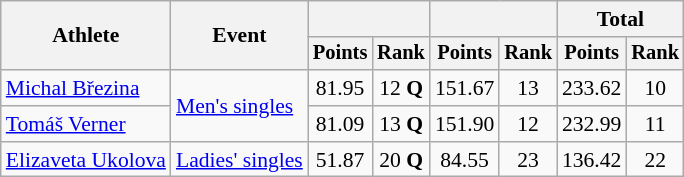<table class="wikitable" style="font-size:90%">
<tr>
<th rowspan="2">Athlete</th>
<th rowspan="2">Event</th>
<th colspan="2"></th>
<th colspan="2"></th>
<th colspan="2">Total</th>
</tr>
<tr style="font-size:95%">
<th>Points</th>
<th>Rank</th>
<th>Points</th>
<th>Rank</th>
<th>Points</th>
<th>Rank</th>
</tr>
<tr align=center>
<td align=left><a href='#'>Michal Březina</a></td>
<td align=left rowspan=2><a href='#'>Men's singles</a></td>
<td>81.95</td>
<td>12 <strong>Q</strong></td>
<td>151.67</td>
<td>13</td>
<td>233.62</td>
<td>10</td>
</tr>
<tr align=center>
<td align=left><a href='#'>Tomáš Verner</a></td>
<td>81.09</td>
<td>13 <strong>Q</strong></td>
<td>151.90</td>
<td>12</td>
<td>232.99</td>
<td>11</td>
</tr>
<tr align=center>
<td align=left><a href='#'>Elizaveta Ukolova</a></td>
<td align=left><a href='#'>Ladies' singles</a></td>
<td>51.87</td>
<td>20 <strong>Q</strong></td>
<td>84.55</td>
<td>23</td>
<td>136.42</td>
<td>22</td>
</tr>
</table>
